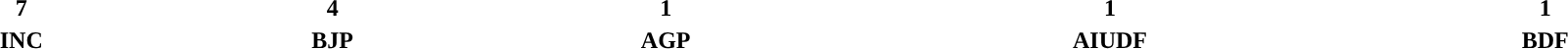<table style="width:100%; text-align:center;">
<tr>
<td style="background:"><strong>7</strong></td>
<td style="background:"><strong>4</strong></td>
<td style="background:"><strong>1</strong></td>
<td style="background:"><strong>1</strong></td>
<td style="background:"><strong>1</strong></td>
</tr>
<tr>
<td><span><strong>INC</strong></span></td>
<td><span><strong>BJP</strong></span></td>
<td><span><strong>AGP</strong></span></td>
<td><span><strong>AIUDF</strong></span></td>
<td><span><strong>BDF</strong></span></td>
</tr>
</table>
